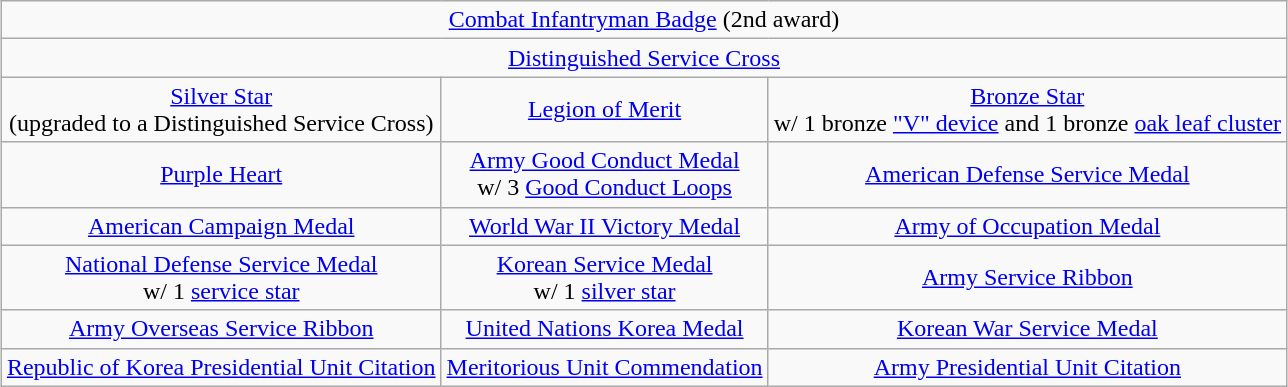<table class="wikitable" style="margin:1em auto; text-align:center;">
<tr>
<td colspan="3"><a href='#'>Combat Infantryman Badge</a> (2nd award)</td>
</tr>
<tr>
<td colspan="3"><a href='#'>Distinguished Service Cross</a></td>
</tr>
<tr>
<td><a href='#'>Silver Star</a><br> (upgraded to a Distinguished Service Cross)</td>
<td><a href='#'>Legion of Merit</a></td>
<td><a href='#'>Bronze Star</a><br>w/ 1 bronze <a href='#'>"V" device</a> and 1 bronze <a href='#'>oak leaf cluster</a></td>
</tr>
<tr>
<td><a href='#'>Purple Heart</a></td>
<td><a href='#'>Army Good Conduct Medal</a><br>w/ 3 <a href='#'>Good Conduct Loops</a></td>
<td><a href='#'>American Defense Service Medal</a></td>
</tr>
<tr>
<td><a href='#'>American Campaign Medal</a></td>
<td><a href='#'>World War II Victory Medal</a></td>
<td><a href='#'>Army of Occupation Medal</a></td>
</tr>
<tr>
<td><a href='#'>National Defense Service Medal</a><br>w/ 1 <a href='#'>service star</a></td>
<td><a href='#'>Korean Service Medal</a><br> w/ 1 <a href='#'>silver star</a></td>
<td><a href='#'>Army Service Ribbon</a></td>
</tr>
<tr>
<td><a href='#'>Army Overseas Service Ribbon</a></td>
<td><a href='#'>United Nations Korea Medal</a></td>
<td><a href='#'>Korean War Service Medal</a></td>
</tr>
<tr>
<td><a href='#'>Republic of Korea Presidential Unit Citation</a></td>
<td><a href='#'>Meritorious Unit Commendation</a></td>
<td><a href='#'>Army Presidential Unit Citation</a></td>
</tr>
</table>
